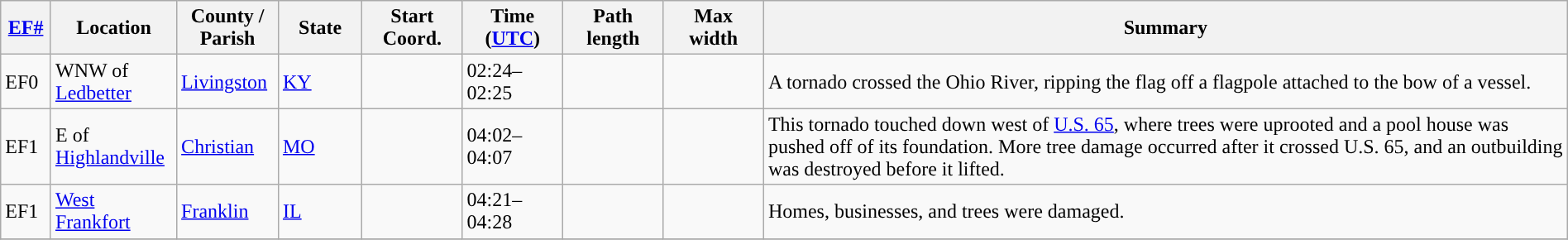<table class="wikitable sortable" style="width:100%;">
<tr>
<th scope="col"  style="width:3%; text-align:center;"><a href='#'>EF#</a></th>
<th scope="col"  style="width:7%; text-align:center;" class="unsortable">Location</th>
<th scope="col"  style="width:6%; text-align:center;" class="unsortable">County / Parish</th>
<th scope="col"  style="width:5%; text-align:center;">State</th>
<th scope="col"  style="width:6%; text-align:center;">Start Coord.</th>
<th scope="col"  style="width:6%; text-align:center;">Time (<a href='#'>UTC</a>)</th>
<th scope="col"  style="width:6%; text-align:center;">Path length</th>
<th scope="col"  style="width:6%; text-align:center;">Max width</th>
<th scope="col" class="unsortable" style="width:48%; text-align:center;">Summary</th>
</tr>
<tr>
<td>EF0</td>
<td>WNW of <a href='#'>Ledbetter</a></td>
<td><a href='#'>Livingston</a></td>
<td><a href='#'>KY</a></td>
<td></td>
<td>02:24–02:25</td>
<td></td>
<td></td>
<td>A tornado crossed the Ohio River, ripping the flag off a flagpole attached to the bow of a vessel.</td>
</tr>
<tr>
<td>EF1</td>
<td>E of <a href='#'>Highlandville</a></td>
<td><a href='#'>Christian</a></td>
<td><a href='#'>MO</a></td>
<td></td>
<td>04:02–04:07</td>
<td></td>
<td></td>
<td>This tornado touched down west of <a href='#'>U.S. 65</a>, where trees were uprooted and a pool house was pushed off of its foundation. More tree damage occurred after it crossed U.S. 65, and an outbuilding was destroyed before it lifted.</td>
</tr>
<tr>
<td>EF1</td>
<td><a href='#'>West Frankfort</a></td>
<td><a href='#'>Franklin</a></td>
<td><a href='#'>IL</a></td>
<td></td>
<td>04:21–04:28</td>
<td></td>
<td></td>
<td>Homes, businesses, and trees were damaged.</td>
</tr>
<tr>
</tr>
</table>
